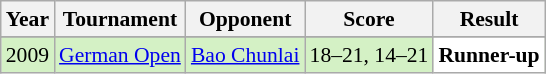<table class="sortable wikitable" style="font-size: 90%;">
<tr>
<th>Year</th>
<th>Tournament</th>
<th>Opponent</th>
<th>Score</th>
<th>Result</th>
</tr>
<tr>
</tr>
<tr style="background:#D4F1C5">
<td align="center">2009</td>
<td align="left"><a href='#'>German Open</a></td>
<td align="left"> <a href='#'>Bao Chunlai</a></td>
<td align="left">18–21, 14–21</td>
<td style="text-align:left; background:white"> <strong>Runner-up</strong></td>
</tr>
</table>
